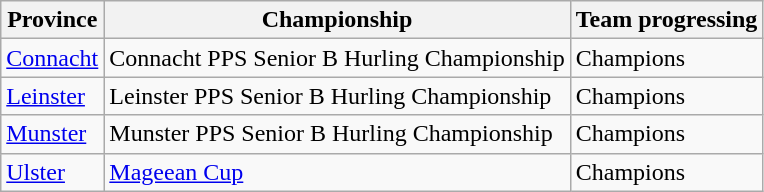<table class=wikitable>
<tr>
<th>Province</th>
<th>Championship</th>
<th>Team progressing</th>
</tr>
<tr>
<td><a href='#'>Connacht</a></td>
<td>Connacht PPS Senior B Hurling Championship</td>
<td>Champions</td>
</tr>
<tr>
<td><a href='#'>Leinster</a></td>
<td>Leinster PPS Senior B Hurling Championship</td>
<td>Champions</td>
</tr>
<tr>
<td><a href='#'>Munster</a></td>
<td>Munster PPS Senior B Hurling Championship</td>
<td>Champions</td>
</tr>
<tr>
<td><a href='#'>Ulster</a></td>
<td><a href='#'>Mageean Cup</a></td>
<td>Champions</td>
</tr>
</table>
